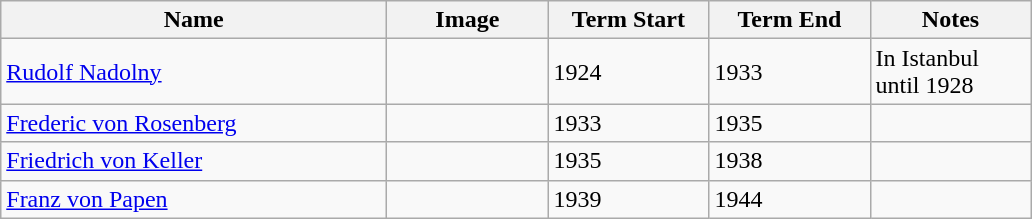<table class="wikitable">
<tr>
<th width="250">Name</th>
<th width="100">Image</th>
<th width="100">Term Start</th>
<th width="100">Term End</th>
<th width="100">Notes</th>
</tr>
<tr>
<td><a href='#'>Rudolf Nadolny</a></td>
<td></td>
<td>1924</td>
<td>1933</td>
<td>In Istanbul until 1928</td>
</tr>
<tr>
<td><a href='#'>Frederic von Rosenberg</a></td>
<td></td>
<td>1933</td>
<td>1935</td>
<td></td>
</tr>
<tr>
<td><a href='#'>Friedrich von Keller</a></td>
<td></td>
<td>1935</td>
<td>1938</td>
<td></td>
</tr>
<tr>
<td><a href='#'>Franz von Papen</a></td>
<td></td>
<td>1939</td>
<td>1944</td>
<td></td>
</tr>
</table>
